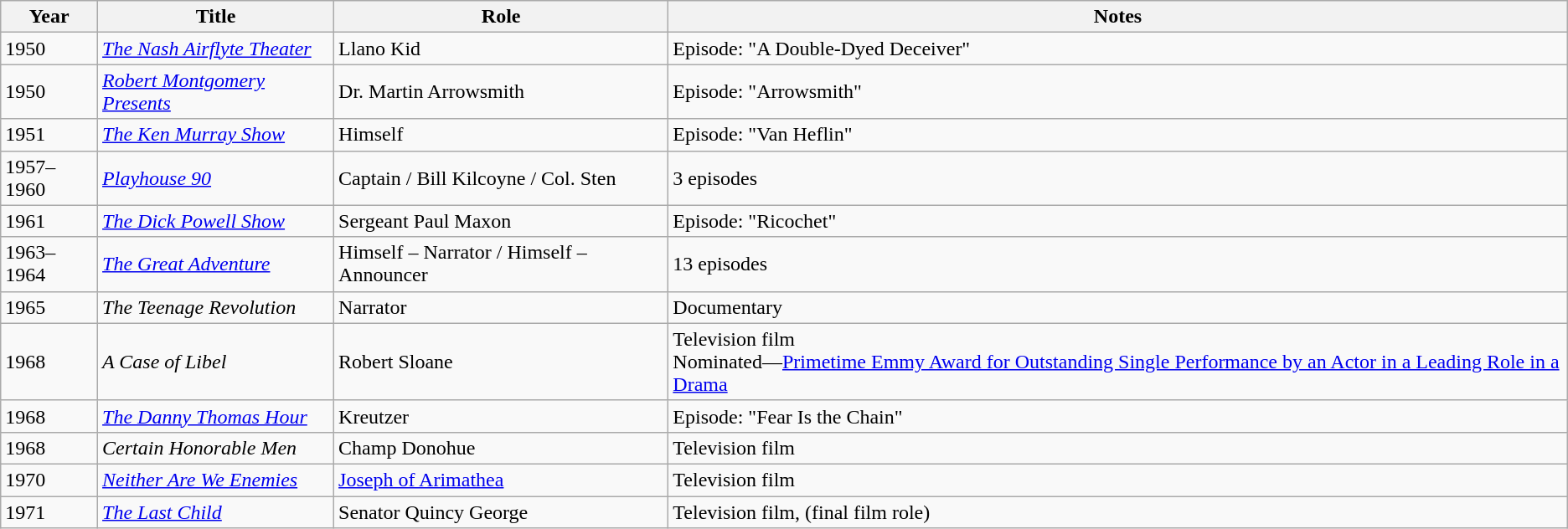<table class="wikitable sortable">
<tr>
<th>Year</th>
<th>Title</th>
<th>Role</th>
<th class="unsortable">Notes</th>
</tr>
<tr>
<td>1950</td>
<td><em><a href='#'>The Nash Airflyte Theater</a></em></td>
<td>Llano Kid</td>
<td>Episode: "A Double-Dyed Deceiver"</td>
</tr>
<tr>
<td>1950</td>
<td><em><a href='#'>Robert Montgomery Presents</a></em></td>
<td>Dr. Martin Arrowsmith</td>
<td>Episode: "Arrowsmith"</td>
</tr>
<tr>
<td>1951</td>
<td><em><a href='#'>The Ken Murray Show</a></em></td>
<td>Himself</td>
<td>Episode: "Van Heflin"</td>
</tr>
<tr>
<td>1957–1960</td>
<td><em><a href='#'>Playhouse 90</a></em></td>
<td>Captain / Bill Kilcoyne / Col. Sten</td>
<td>3 episodes</td>
</tr>
<tr>
<td>1961</td>
<td><em><a href='#'>The Dick Powell Show</a></em></td>
<td>Sergeant Paul Maxon</td>
<td>Episode: "Ricochet"</td>
</tr>
<tr>
<td>1963–1964</td>
<td><em><a href='#'>The Great Adventure</a></em></td>
<td>Himself – Narrator / Himself – Announcer</td>
<td>13 episodes</td>
</tr>
<tr>
<td>1965</td>
<td><em>The Teenage Revolution</em></td>
<td>Narrator</td>
<td>Documentary</td>
</tr>
<tr>
<td>1968</td>
<td><em>A Case of Libel</em></td>
<td>Robert Sloane</td>
<td>Television film<br>Nominated—<a href='#'>Primetime Emmy Award for Outstanding Single Performance by an Actor in a Leading Role in a Drama</a></td>
</tr>
<tr>
<td>1968</td>
<td><em><a href='#'>The Danny Thomas Hour</a></em></td>
<td>Kreutzer</td>
<td>Episode: "Fear Is the Chain"</td>
</tr>
<tr>
<td>1968</td>
<td><em>Certain Honorable Men</em></td>
<td>Champ Donohue</td>
<td>Television film</td>
</tr>
<tr>
<td>1970</td>
<td><em><a href='#'>Neither Are We Enemies</a></em></td>
<td><a href='#'>Joseph of Arimathea</a></td>
<td>Television film</td>
</tr>
<tr>
<td>1971</td>
<td><em><a href='#'>The Last Child</a></em></td>
<td>Senator Quincy George</td>
<td>Television film, (final film role)</td>
</tr>
</table>
